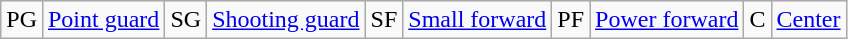<table class="wikitable">
<tr>
<td>PG</td>
<td><a href='#'>Point guard</a></td>
<td>SG</td>
<td><a href='#'>Shooting guard</a></td>
<td>SF</td>
<td><a href='#'>Small forward</a></td>
<td>PF</td>
<td><a href='#'>Power forward</a></td>
<td>C</td>
<td><a href='#'>Center</a></td>
</tr>
</table>
